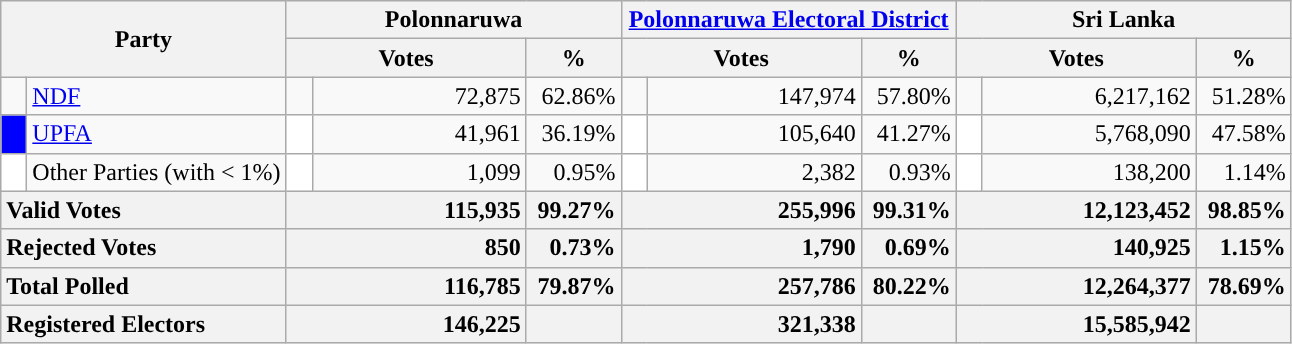<table class="wikitable">
<tr>
<th colspan="2" width="144px"rowspan="2">Party</th>
<th colspan="3" width="216px">Polonnaruwa</th>
<th colspan="3" width="216px"><a href='#'>Polonnaruwa Electoral District</a></th>
<th colspan="3" width="216px">Sri Lanka</th>
</tr>
<tr>
<th colspan="2" width="144px">Votes</th>
<th>%</th>
<th colspan="2" width="144px">Votes</th>
<th>%</th>
<th colspan="2" width="144px">Votes</th>
<th>%</th>
</tr>
<tr>
<td style="background-color:"></td>
<td style="text-align:left;"><a href='#'>NDF</a></td>
<td style="background-color:"></td>
<td style="text-align:right;">72,875</td>
<td style="text-align:right;">62.86%</td>
<td style="background-color:"></td>
<td style="text-align:right;">147,974</td>
<td style="text-align:right;">57.80%</td>
<td style="background-color:"></td>
<td style="text-align:right;">6,217,162</td>
<td style="text-align:right;">51.28%</td>
</tr>
<tr>
<td style="background-color:blue;" width="10px"></td>
<td style="text-align:left;"><a href='#'>UPFA</a></td>
<td style="background-color:white;" width="10px"></td>
<td style="text-align:right;">41,961</td>
<td style="text-align:right;">36.19%</td>
<td style="background-color:white;" width="10px"></td>
<td style="text-align:right;">105,640</td>
<td style="text-align:right;">41.27%</td>
<td style="background-color:white;" width="10px"></td>
<td style="text-align:right;">5,768,090</td>
<td style="text-align:right;">47.58%</td>
</tr>
<tr>
<td style="background-color:white;" width="10px"></td>
<td style="text-align:left;">Other Parties (with < 1%)</td>
<td style="background-color:white;" width="10px"></td>
<td style="text-align:right;">1,099</td>
<td style="text-align:right;">0.95%</td>
<td style="background-color:white;" width="10px"></td>
<td style="text-align:right;">2,382</td>
<td style="text-align:right;">0.93%</td>
<td style="background-color:white;" width="10px"></td>
<td style="text-align:right;">138,200</td>
<td style="text-align:right;">1.14%</td>
</tr>
<tr>
<th colspan="2" width="144px"style="text-align:left;">Valid Votes</th>
<th style="text-align:right;"colspan="2" width="144px">115,935</th>
<th style="text-align:right;">99.27%</th>
<th style="text-align:right;"colspan="2" width="144px">255,996</th>
<th style="text-align:right;">99.31%</th>
<th style="text-align:right;"colspan="2" width="144px">12,123,452</th>
<th style="text-align:right;">98.85%</th>
</tr>
<tr>
<th colspan="2" width="144px"style="text-align:left;">Rejected Votes</th>
<th style="text-align:right;"colspan="2" width="144px">850</th>
<th style="text-align:right;">0.73%</th>
<th style="text-align:right;"colspan="2" width="144px">1,790</th>
<th style="text-align:right;">0.69%</th>
<th style="text-align:right;"colspan="2" width="144px">140,925</th>
<th style="text-align:right;">1.15%</th>
</tr>
<tr>
<th colspan="2" width="144px"style="text-align:left;">Total Polled</th>
<th style="text-align:right;"colspan="2" width="144px">116,785</th>
<th style="text-align:right;">79.87%</th>
<th style="text-align:right;"colspan="2" width="144px">257,786</th>
<th style="text-align:right;">80.22%</th>
<th style="text-align:right;"colspan="2" width="144px">12,264,377</th>
<th style="text-align:right;">78.69%</th>
</tr>
<tr>
<th colspan="2" width="144px"style="text-align:left;">Registered Electors</th>
<th style="text-align:right;"colspan="2" width="144px">146,225</th>
<th></th>
<th style="text-align:right;"colspan="2" width="144px">321,338</th>
<th></th>
<th style="text-align:right;"colspan="2" width="144px">15,585,942</th>
<th></th>
</tr>
</table>
